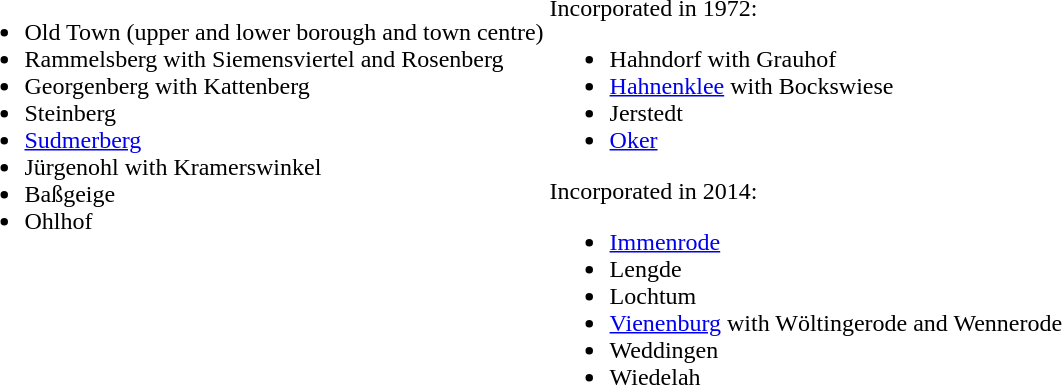<table>
<tr>
<td valign="top"><br><ul><li>Old Town (upper and lower borough and town centre)</li><li>Rammelsberg with Siemensviertel and Rosenberg</li><li>Georgenberg with Kattenberg</li><li>Steinberg</li><li><a href='#'>Sudmerberg</a></li><li>Jürgenohl with Kramerswinkel</li><li>Baßgeige</li><li>Ohlhof</li></ul></td>
<td valign="top"><br>Incorporated in 1972:<ul><li>Hahndorf with Grauhof</li><li><a href='#'>Hahnenklee</a> with Bockswiese</li><li>Jerstedt</li><li><a href='#'>Oker</a></li></ul>Incorporated in 2014:<ul><li><a href='#'>Immenrode</a></li><li>Lengde</li><li>Lochtum</li><li><a href='#'>Vienenburg</a> with Wöltingerode and Wennerode</li><li>Weddingen</li><li>Wiedelah</li></ul></td>
</tr>
</table>
